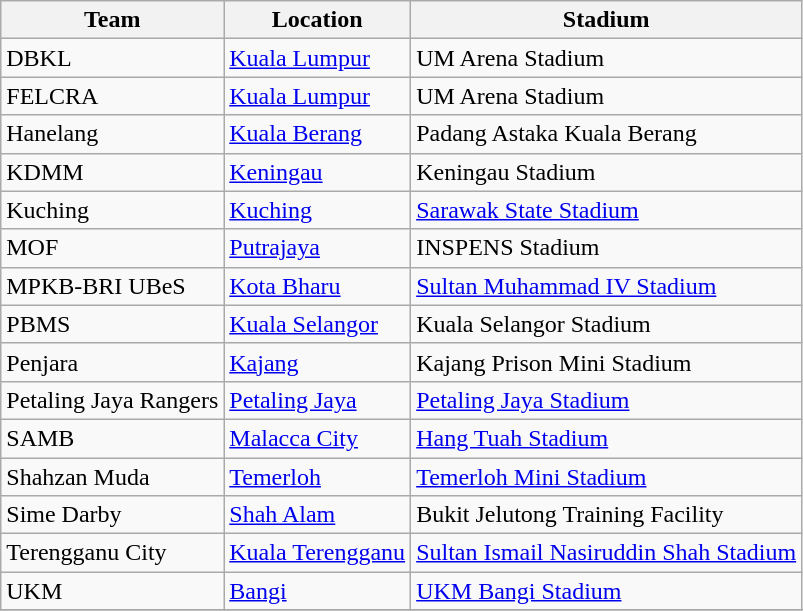<table class="wikitable sortable" style="text-align: left;">
<tr>
<th>Team</th>
<th>Location</th>
<th>Stadium</th>
</tr>
<tr>
<td> DBKL</td>
<td><a href='#'>Kuala Lumpur</a></td>
<td>UM Arena Stadium</td>
</tr>
<tr>
<td> FELCRA</td>
<td><a href='#'>Kuala Lumpur</a></td>
<td>UM Arena Stadium</td>
</tr>
<tr>
<td> Hanelang</td>
<td><a href='#'>Kuala Berang</a></td>
<td>Padang Astaka Kuala Berang</td>
</tr>
<tr>
<td> KDMM</td>
<td><a href='#'>Keningau</a></td>
<td>Keningau Stadium</td>
</tr>
<tr>
<td> Kuching</td>
<td><a href='#'>Kuching</a></td>
<td><a href='#'>Sarawak State Stadium</a></td>
</tr>
<tr>
<td> MOF</td>
<td><a href='#'>Putrajaya</a></td>
<td>INSPENS Stadium</td>
</tr>
<tr>
<td> MPKB-BRI UBeS</td>
<td><a href='#'>Kota Bharu</a></td>
<td><a href='#'>Sultan Muhammad IV Stadium</a></td>
</tr>
<tr>
<td> PBMS</td>
<td><a href='#'>Kuala Selangor</a></td>
<td>Kuala Selangor Stadium</td>
</tr>
<tr>
<td> Penjara</td>
<td><a href='#'>Kajang</a></td>
<td>Kajang Prison Mini Stadium</td>
</tr>
<tr>
<td> Petaling Jaya Rangers</td>
<td><a href='#'>Petaling Jaya</a></td>
<td><a href='#'>Petaling Jaya Stadium</a></td>
</tr>
<tr>
<td> SAMB</td>
<td><a href='#'>Malacca City</a></td>
<td><a href='#'>Hang Tuah Stadium</a></td>
</tr>
<tr>
<td> Shahzan Muda</td>
<td><a href='#'>Temerloh</a></td>
<td><a href='#'>Temerloh Mini Stadium</a></td>
</tr>
<tr>
<td> Sime Darby</td>
<td><a href='#'>Shah Alam</a></td>
<td>Bukit Jelutong Training Facility</td>
</tr>
<tr>
<td> Terengganu City</td>
<td><a href='#'>Kuala Terengganu</a></td>
<td><a href='#'>Sultan Ismail Nasiruddin Shah Stadium</a></td>
</tr>
<tr>
<td> UKM</td>
<td><a href='#'>Bangi</a></td>
<td><a href='#'>UKM Bangi Stadium</a></td>
</tr>
<tr>
</tr>
</table>
